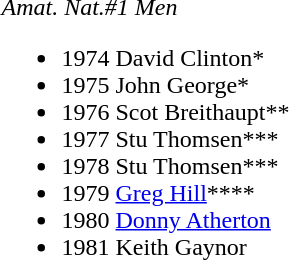<table style="float:left; margin-right:1em">
<tr>
<td><em>Amat. Nat.#1 Men</em><br><ul><li>1974 David Clinton*</li><li>1975 John George*</li><li>1976 Scot Breithaupt**</li><li>1977 Stu Thomsen***</li><li>1978 Stu Thomsen***</li><li>1979 <a href='#'>Greg Hill</a>****</li><li>1980 <a href='#'>Donny Atherton</a></li><li>1981 Keith Gaynor</li></ul></td>
</tr>
</table>
